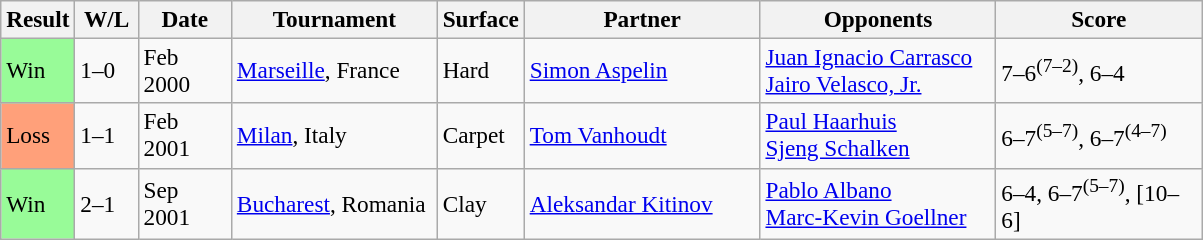<table class="sortable wikitable" style=font-size:97%>
<tr>
<th style="width:40px">Result</th>
<th style="width:35px" class="unsortable">W/L</th>
<th style="width:55px">Date</th>
<th style="width:130px">Tournament</th>
<th style="width:50px">Surface</th>
<th style="width:150px">Partner</th>
<th style="width:150px">Opponents</th>
<th style="width:130px" class="unsortable">Score</th>
</tr>
<tr>
<td style="background:#98fb98;">Win</td>
<td>1–0</td>
<td>Feb 2000</td>
<td><a href='#'>Marseille</a>, France</td>
<td>Hard</td>
<td> <a href='#'>Simon Aspelin</a></td>
<td> <a href='#'>Juan Ignacio Carrasco</a><br> <a href='#'>Jairo Velasco, Jr.</a></td>
<td>7–6<sup>(7–2)</sup>, 6–4</td>
</tr>
<tr>
<td style="background:#ffa07a;">Loss</td>
<td>1–1</td>
<td>Feb 2001</td>
<td><a href='#'>Milan</a>, Italy</td>
<td>Carpet</td>
<td> <a href='#'>Tom Vanhoudt</a></td>
<td> <a href='#'>Paul Haarhuis</a><br> <a href='#'>Sjeng Schalken</a></td>
<td>6–7<sup>(5–7)</sup>, 6–7<sup>(4–7)</sup></td>
</tr>
<tr>
<td style="background:#98fb98;">Win</td>
<td>2–1</td>
<td>Sep 2001</td>
<td><a href='#'>Bucharest</a>, Romania</td>
<td>Clay</td>
<td> <a href='#'>Aleksandar Kitinov</a></td>
<td> <a href='#'>Pablo Albano</a><br> <a href='#'>Marc-Kevin Goellner</a></td>
<td>6–4, 6–7<sup>(5–7)</sup>, [10–6]</td>
</tr>
</table>
